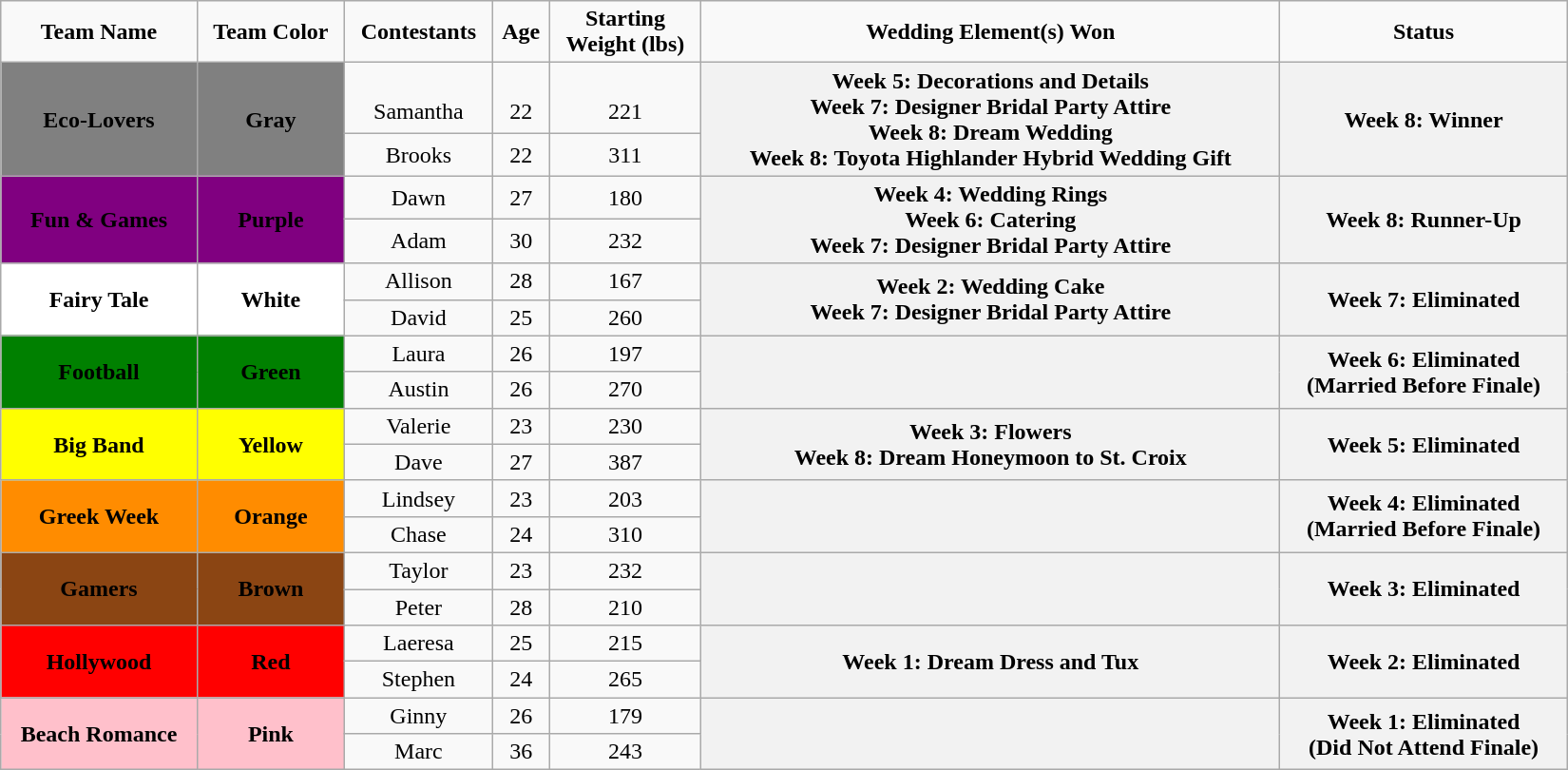<table class="wikitable" style="margin=auto; text-align: center; width: 1100px; height: 500px;">
<tr>
<td><strong>Team Name</strong></td>
<td><strong>Team Color</strong></td>
<td><strong>Contestants</strong></td>
<td><strong>Age</strong></td>
<td><strong>Starting<br>Weight (lbs)</strong></td>
<td><strong>Wedding Element(s) Won</strong></td>
<td><strong>Status</strong></td>
</tr>
<tr>
<th rowspan="2" style="background:gray;"><span>Eco-Lovers</span></th>
<th rowspan="2" style="background:gray;"><span>Gray</span></th>
<td><br>Samantha</td>
<td><br>22</td>
<td><br>221</td>
<th rowspan="2">Week 5: Decorations and Details<br>Week 7: Designer Bridal Party Attire<br>Week 8: Dream Wedding<br>Week 8: Toyota Highlander Hybrid Wedding Gift</th>
<th rowspan="2">Week 8: Winner</th>
</tr>
<tr>
<td>Brooks</td>
<td>22</td>
<td>311</td>
</tr>
<tr>
<th rowspan="2" style="background:purple;"><span>Fun & Games</span></th>
<th rowspan="2" style="background:purple;"><span>Purple</span></th>
<td>Dawn</td>
<td>27</td>
<td>180</td>
<th rowspan="2">Week 4: Wedding Rings<br>Week 6: Catering<br>Week 7: Designer Bridal Party Attire</th>
<th rowspan="2">Week 8: Runner-Up</th>
</tr>
<tr>
<td>Adam</td>
<td>30</td>
<td>232</td>
</tr>
<tr>
<th rowspan="2" style="background:white;">Fairy Tale</th>
<th rowspan="2" style="background:white;">White</th>
<td>Allison</td>
<td>28</td>
<td>167</td>
<th rowspan="2">Week 2: Wedding Cake<br>Week 7: Designer Bridal Party Attire</th>
<th rowspan="2">Week 7: Eliminated</th>
</tr>
<tr>
<td>David</td>
<td>25</td>
<td>260</td>
</tr>
<tr>
<th rowspan="2" style="background:green;"><span>Football</span></th>
<th rowspan="2" style="background:green;"><span>Green</span></th>
<td>Laura</td>
<td>26</td>
<td>197</td>
<th rowspan="2"></th>
<th rowspan="2">Week 6: Eliminated<br>(Married Before Finale)</th>
</tr>
<tr>
<td>Austin</td>
<td>26</td>
<td>270</td>
</tr>
<tr>
<th rowspan="2" style="background:yellow;">Big Band</th>
<th rowspan="2" style="background:yellow;">Yellow</th>
<td>Valerie</td>
<td>23</td>
<td>230</td>
<th rowspan="2">Week 3: Flowers<br>Week 8: Dream Honeymoon to St. Croix</th>
<th rowspan="2">Week 5: Eliminated</th>
</tr>
<tr>
<td>Dave</td>
<td>27</td>
<td>387</td>
</tr>
<tr>
<th rowspan="2" style="background:darkorange;">Greek Week</th>
<th rowspan="2" style="background:darkorange;">Orange</th>
<td>Lindsey</td>
<td>23</td>
<td>203</td>
<th rowspan="2"></th>
<th rowspan="2">Week 4: Eliminated<br>(Married Before Finale)</th>
</tr>
<tr>
<td>Chase</td>
<td>24</td>
<td>310</td>
</tr>
<tr>
<th rowspan="2" style="background:saddlebrown;"><span>Gamers</span></th>
<th rowspan="2" style="background:saddlebrown;"><span>Brown</span></th>
<td>Taylor</td>
<td>23</td>
<td>232</td>
<th rowspan="2"></th>
<th rowspan="2">Week 3: Eliminated</th>
</tr>
<tr>
<td>Peter</td>
<td>28</td>
<td>210</td>
</tr>
<tr>
<th rowspan="2" style="background:red;"><span>Hollywood</span></th>
<th rowspan="2" style="background:red;"><span>Red</span></th>
<td>Laeresa</td>
<td>25</td>
<td>215</td>
<th rowspan="2">Week 1: Dream Dress and Tux</th>
<th rowspan="2">Week 2: Eliminated</th>
</tr>
<tr>
<td>Stephen</td>
<td>24</td>
<td>265</td>
</tr>
<tr>
<th rowspan="2" style="background:pink;">Beach Romance</th>
<th rowspan="2" style="background:pink;">Pink</th>
<td>Ginny</td>
<td>26</td>
<td>179</td>
<th rowspan="2"></th>
<th rowspan="2">Week 1: Eliminated<br>(Did Not Attend Finale)</th>
</tr>
<tr>
<td>Marc</td>
<td>36</td>
<td>243</td>
</tr>
</table>
